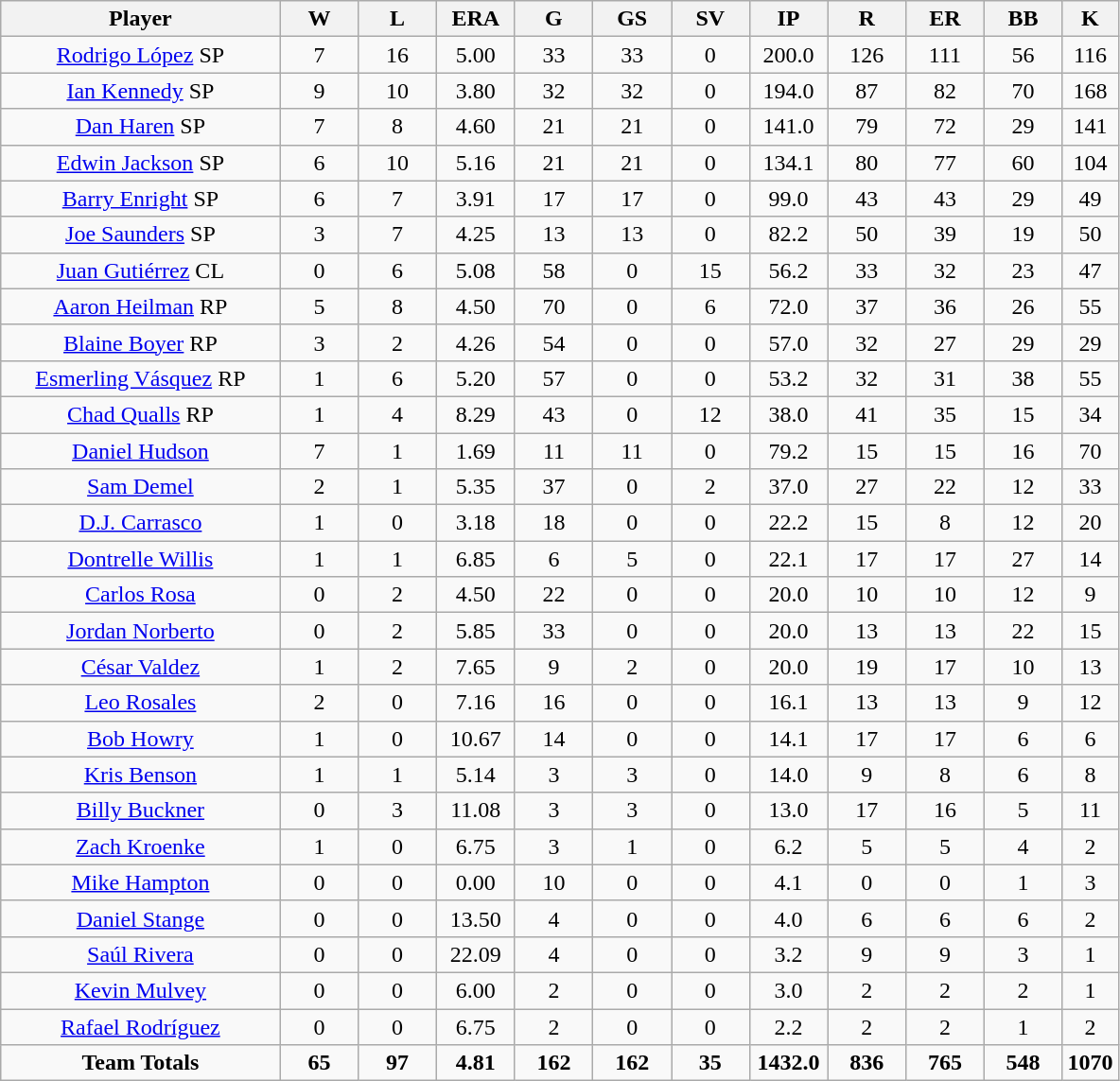<table class="wikitable" style="text-align:center;">
<tr>
<th bgcolor="#DDDDFF" width="25%">Player</th>
<th bgcolor="#DDDDFF" width="7%">W</th>
<th bgcolor="#DDDDFF" width="7%">L</th>
<th bgcolor="#DDDDFF" width="7%">ERA</th>
<th bgcolor="#DDDDFF" width="7%">G</th>
<th bgcolor="#DDDDFF" width="7%">GS</th>
<th bgcolor="#DDDDFF" width="7%">SV</th>
<th bgcolor="#DDDDFF" width="7%">IP</th>
<th bgcolor="#DDDDFF" width="7%">R</th>
<th bgcolor="#DDDDFF" width="7%">ER</th>
<th bgcolor="#DDDDFF" width="7%">BB</th>
<th bgcolor="#DDDDFF" width="7%">K</th>
</tr>
<tr align=center>
<td><a href='#'>Rodrigo López</a> SP</td>
<td>7</td>
<td>16</td>
<td>5.00</td>
<td>33</td>
<td>33</td>
<td>0</td>
<td>200.0</td>
<td>126</td>
<td>111</td>
<td>56</td>
<td>116</td>
</tr>
<tr align=center>
<td><a href='#'>Ian Kennedy</a> SP</td>
<td>9</td>
<td>10</td>
<td>3.80</td>
<td>32</td>
<td>32</td>
<td>0</td>
<td>194.0</td>
<td>87</td>
<td>82</td>
<td>70</td>
<td>168</td>
</tr>
<tr align=center>
<td><a href='#'>Dan Haren</a> SP</td>
<td>7</td>
<td>8</td>
<td>4.60</td>
<td>21</td>
<td>21</td>
<td>0</td>
<td>141.0</td>
<td>79</td>
<td>72</td>
<td>29</td>
<td>141</td>
</tr>
<tr align=center>
<td><a href='#'>Edwin Jackson</a> SP</td>
<td>6</td>
<td>10</td>
<td>5.16</td>
<td>21</td>
<td>21</td>
<td>0</td>
<td>134.1</td>
<td>80</td>
<td>77</td>
<td>60</td>
<td>104</td>
</tr>
<tr align=center>
<td><a href='#'>Barry Enright</a> SP</td>
<td>6</td>
<td>7</td>
<td>3.91</td>
<td>17</td>
<td>17</td>
<td>0</td>
<td>99.0</td>
<td>43</td>
<td>43</td>
<td>29</td>
<td>49</td>
</tr>
<tr align=center>
<td><a href='#'>Joe Saunders</a> SP</td>
<td>3</td>
<td>7</td>
<td>4.25</td>
<td>13</td>
<td>13</td>
<td>0</td>
<td>82.2</td>
<td>50</td>
<td>39</td>
<td>19</td>
<td>50</td>
</tr>
<tr align=center>
<td><a href='#'>Juan Gutiérrez</a> CL</td>
<td>0</td>
<td>6</td>
<td>5.08</td>
<td>58</td>
<td>0</td>
<td>15</td>
<td>56.2</td>
<td>33</td>
<td>32</td>
<td>23</td>
<td>47</td>
</tr>
<tr align=center>
<td><a href='#'>Aaron Heilman</a> RP</td>
<td>5</td>
<td>8</td>
<td>4.50</td>
<td>70</td>
<td>0</td>
<td>6</td>
<td>72.0</td>
<td>37</td>
<td>36</td>
<td>26</td>
<td>55</td>
</tr>
<tr align=center>
<td><a href='#'>Blaine Boyer</a> RP</td>
<td>3</td>
<td>2</td>
<td>4.26</td>
<td>54</td>
<td>0</td>
<td>0</td>
<td>57.0</td>
<td>32</td>
<td>27</td>
<td>29</td>
<td>29</td>
</tr>
<tr align=center>
<td><a href='#'>Esmerling Vásquez</a> RP</td>
<td>1</td>
<td>6</td>
<td>5.20</td>
<td>57</td>
<td>0</td>
<td>0</td>
<td>53.2</td>
<td>32</td>
<td>31</td>
<td>38</td>
<td>55</td>
</tr>
<tr align=center>
<td><a href='#'>Chad Qualls</a> RP</td>
<td>1</td>
<td>4</td>
<td>8.29</td>
<td>43</td>
<td>0</td>
<td>12</td>
<td>38.0</td>
<td>41</td>
<td>35</td>
<td>15</td>
<td>34</td>
</tr>
<tr align=center>
<td><a href='#'>Daniel Hudson</a></td>
<td>7</td>
<td>1</td>
<td>1.69</td>
<td>11</td>
<td>11</td>
<td>0</td>
<td>79.2</td>
<td>15</td>
<td>15</td>
<td>16</td>
<td>70</td>
</tr>
<tr align=center>
<td><a href='#'>Sam Demel</a></td>
<td>2</td>
<td>1</td>
<td>5.35</td>
<td>37</td>
<td>0</td>
<td>2</td>
<td>37.0</td>
<td>27</td>
<td>22</td>
<td>12</td>
<td>33</td>
</tr>
<tr align=center>
<td><a href='#'>D.J. Carrasco</a></td>
<td>1</td>
<td>0</td>
<td>3.18</td>
<td>18</td>
<td>0</td>
<td>0</td>
<td>22.2</td>
<td>15</td>
<td>8</td>
<td>12</td>
<td>20</td>
</tr>
<tr align=center>
<td><a href='#'>Dontrelle Willis</a></td>
<td>1</td>
<td>1</td>
<td>6.85</td>
<td>6</td>
<td>5</td>
<td>0</td>
<td>22.1</td>
<td>17</td>
<td>17</td>
<td>27</td>
<td>14</td>
</tr>
<tr align=center>
<td><a href='#'>Carlos Rosa</a></td>
<td>0</td>
<td>2</td>
<td>4.50</td>
<td>22</td>
<td>0</td>
<td>0</td>
<td>20.0</td>
<td>10</td>
<td>10</td>
<td>12</td>
<td>9</td>
</tr>
<tr align=center>
<td><a href='#'>Jordan Norberto</a></td>
<td>0</td>
<td>2</td>
<td>5.85</td>
<td>33</td>
<td>0</td>
<td>0</td>
<td>20.0</td>
<td>13</td>
<td>13</td>
<td>22</td>
<td>15</td>
</tr>
<tr align=center>
<td><a href='#'>César Valdez</a></td>
<td>1</td>
<td>2</td>
<td>7.65</td>
<td>9</td>
<td>2</td>
<td>0</td>
<td>20.0</td>
<td>19</td>
<td>17</td>
<td>10</td>
<td>13</td>
</tr>
<tr align=center>
<td><a href='#'>Leo Rosales</a></td>
<td>2</td>
<td>0</td>
<td>7.16</td>
<td>16</td>
<td>0</td>
<td>0</td>
<td>16.1</td>
<td>13</td>
<td>13</td>
<td>9</td>
<td>12</td>
</tr>
<tr align=center>
<td><a href='#'>Bob Howry</a></td>
<td>1</td>
<td>0</td>
<td>10.67</td>
<td>14</td>
<td>0</td>
<td>0</td>
<td>14.1</td>
<td>17</td>
<td>17</td>
<td>6</td>
<td>6</td>
</tr>
<tr align=center>
<td><a href='#'>Kris Benson</a></td>
<td>1</td>
<td>1</td>
<td>5.14</td>
<td>3</td>
<td>3</td>
<td>0</td>
<td>14.0</td>
<td>9</td>
<td>8</td>
<td>6</td>
<td>8</td>
</tr>
<tr align=center>
<td><a href='#'>Billy Buckner</a></td>
<td>0</td>
<td>3</td>
<td>11.08</td>
<td>3</td>
<td>3</td>
<td>0</td>
<td>13.0</td>
<td>17</td>
<td>16</td>
<td>5</td>
<td>11</td>
</tr>
<tr align=center>
<td><a href='#'>Zach Kroenke</a></td>
<td>1</td>
<td>0</td>
<td>6.75</td>
<td>3</td>
<td>1</td>
<td>0</td>
<td>6.2</td>
<td>5</td>
<td>5</td>
<td>4</td>
<td>2</td>
</tr>
<tr align=center>
<td><a href='#'>Mike Hampton</a></td>
<td>0</td>
<td>0</td>
<td>0.00</td>
<td>10</td>
<td>0</td>
<td>0</td>
<td>4.1</td>
<td>0</td>
<td>0</td>
<td>1</td>
<td>3</td>
</tr>
<tr align=center>
<td><a href='#'>Daniel Stange</a></td>
<td>0</td>
<td>0</td>
<td>13.50</td>
<td>4</td>
<td>0</td>
<td>0</td>
<td>4.0</td>
<td>6</td>
<td>6</td>
<td>6</td>
<td>2</td>
</tr>
<tr align=center>
<td><a href='#'>Saúl Rivera</a></td>
<td>0</td>
<td>0</td>
<td>22.09</td>
<td>4</td>
<td>0</td>
<td>0</td>
<td>3.2</td>
<td>9</td>
<td>9</td>
<td>3</td>
<td>1</td>
</tr>
<tr align=center>
<td><a href='#'>Kevin Mulvey</a></td>
<td>0</td>
<td>0</td>
<td>6.00</td>
<td>2</td>
<td>0</td>
<td>0</td>
<td>3.0</td>
<td>2</td>
<td>2</td>
<td>2</td>
<td>1</td>
</tr>
<tr align=center>
<td><a href='#'>Rafael Rodríguez</a></td>
<td>0</td>
<td>0</td>
<td>6.75</td>
<td>2</td>
<td>0</td>
<td>0</td>
<td>2.2</td>
<td>2</td>
<td>2</td>
<td>1</td>
<td>2</td>
</tr>
<tr align=center>
<td><strong>Team Totals</strong></td>
<td><strong>65</strong></td>
<td><strong>97</strong></td>
<td><strong>4.81</strong></td>
<td><strong>162</strong></td>
<td><strong>162</strong></td>
<td><strong>35</strong></td>
<td><strong>1432.0</strong></td>
<td><strong>836</strong></td>
<td><strong>765</strong></td>
<td><strong>548</strong></td>
<td><strong>1070</strong></td>
</tr>
</table>
